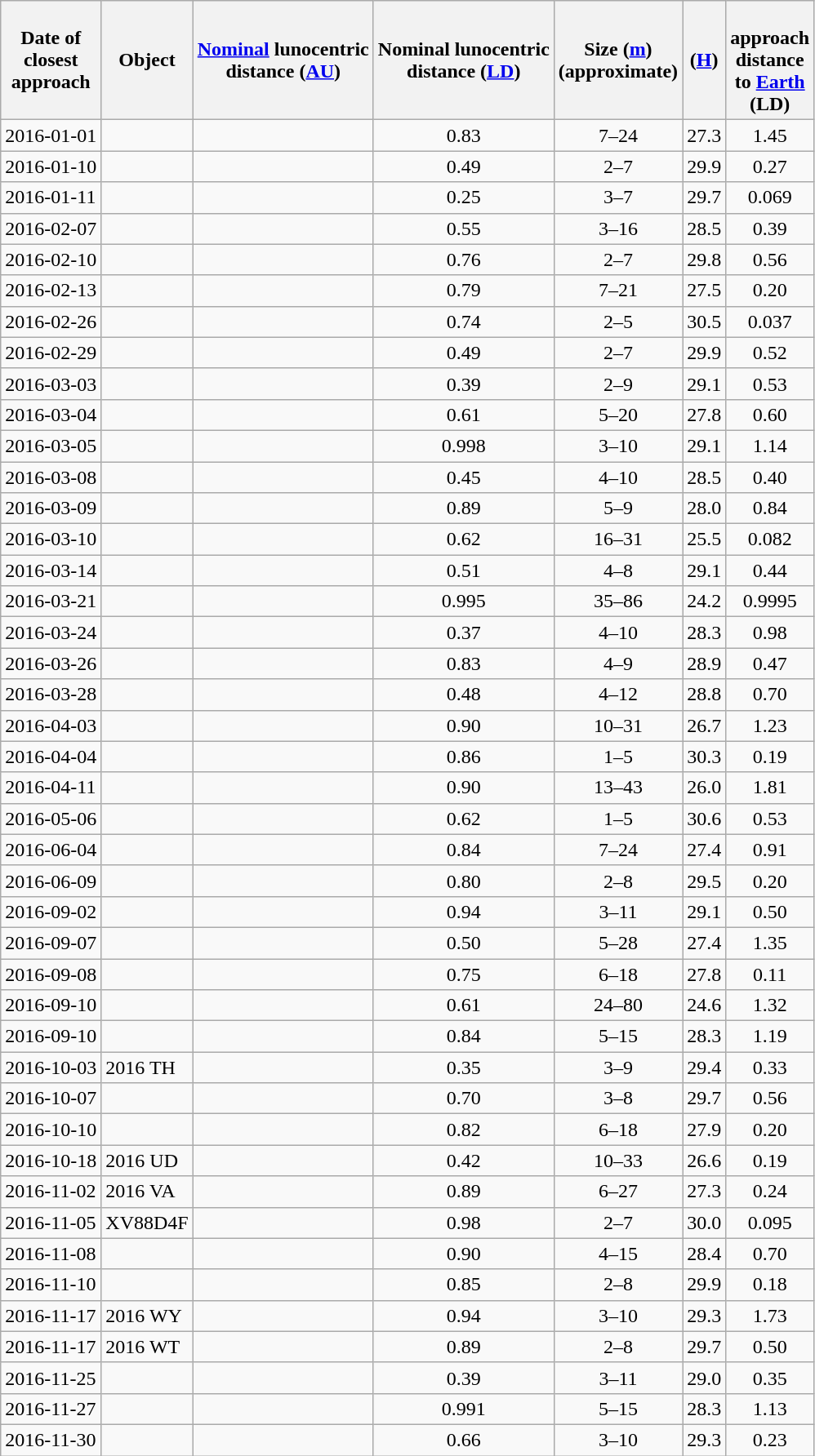<table class="wikitable sortable">
<tr>
<th>Date of<br>closest<br>approach</th>
<th>Object</th>
<th><a href='#'>Nominal</a> lunocentric<br>distance (<a href='#'>AU</a>)</th>
<th>Nominal lunocentric<br>distance (<a href='#'>LD</a>)</th>
<th data-sort-type="number">Size (<a href='#'>m</a>)<br>(approximate)</th>
<th>(<a href='#'>H</a>)</th>
<th><br>approach<br>distance<br>to <a href='#'>Earth</a><br> (LD)</th>
</tr>
<tr>
<td>2016-01-01</td>
<td></td>
<td></td>
<td align="center">0.83</td>
<td align="center">7–24</td>
<td align="center">27.3</td>
<td align="center">1.45</td>
</tr>
<tr>
<td>2016-01-10</td>
<td></td>
<td></td>
<td align="center">0.49</td>
<td align="center">2–7</td>
<td align="center">29.9</td>
<td align="center">0.27</td>
</tr>
<tr>
<td>2016-01-11</td>
<td></td>
<td></td>
<td align="center">0.25</td>
<td align="center">3–7</td>
<td align="center">29.7</td>
<td align="center">0.069</td>
</tr>
<tr>
<td>2016-02-07</td>
<td></td>
<td></td>
<td align="center">0.55</td>
<td align="center">3–16</td>
<td align="center">28.5</td>
<td align="center">0.39</td>
</tr>
<tr>
<td>2016-02-10</td>
<td></td>
<td></td>
<td align="center">0.76</td>
<td align="center">2–7</td>
<td align="center">29.8</td>
<td align="center">0.56</td>
</tr>
<tr>
<td>2016-02-13</td>
<td></td>
<td></td>
<td align="center">0.79</td>
<td align="center">7–21</td>
<td align="center">27.5</td>
<td align="center">0.20</td>
</tr>
<tr>
<td>2016-02-26</td>
<td></td>
<td></td>
<td align="center">0.74</td>
<td align="center">2–5</td>
<td align="center">30.5</td>
<td align="center">0.037</td>
</tr>
<tr>
<td>2016-02-29</td>
<td></td>
<td></td>
<td align="center">0.49</td>
<td align="center">2–7</td>
<td align="center">29.9</td>
<td align="center">0.52</td>
</tr>
<tr>
<td>2016-03-03</td>
<td></td>
<td></td>
<td align="center">0.39</td>
<td align="center">2–9</td>
<td align="center">29.1</td>
<td align="center">0.53</td>
</tr>
<tr>
<td>2016-03-04</td>
<td></td>
<td></td>
<td align="center">0.61</td>
<td align="center">5–20</td>
<td align="center">27.8</td>
<td align="center">0.60</td>
</tr>
<tr>
<td>2016-03-05</td>
<td></td>
<td></td>
<td align="center">0.998</td>
<td align="center">3–10</td>
<td align="center">29.1</td>
<td align="center">1.14</td>
</tr>
<tr>
<td>2016-03-08</td>
<td></td>
<td></td>
<td align="center">0.45</td>
<td align="center">4–10</td>
<td align="center">28.5</td>
<td align="center">0.40</td>
</tr>
<tr>
<td>2016-03-09</td>
<td></td>
<td></td>
<td align="center">0.89</td>
<td align="center">5–9</td>
<td align="center">28.0</td>
<td align="center">0.84</td>
</tr>
<tr>
<td>2016-03-10</td>
<td></td>
<td></td>
<td align="center">0.62</td>
<td align="center">16–31</td>
<td align="center">25.5</td>
<td align="center">0.082</td>
</tr>
<tr>
<td>2016-03-14</td>
<td></td>
<td></td>
<td align="center">0.51</td>
<td align="center">4–8</td>
<td align="center">29.1</td>
<td align="center">0.44</td>
</tr>
<tr>
<td>2016-03-21</td>
<td></td>
<td></td>
<td align="center">0.995</td>
<td align="center">35–86</td>
<td align="center">24.2</td>
<td align="center">0.9995</td>
</tr>
<tr>
<td>2016-03-24</td>
<td></td>
<td></td>
<td align="center">0.37</td>
<td align="center">4–10</td>
<td align="center">28.3</td>
<td align="center">0.98</td>
</tr>
<tr>
<td>2016-03-26</td>
<td></td>
<td></td>
<td align="center">0.83</td>
<td align="center">4–9</td>
<td align="center">28.9</td>
<td align="center">0.47</td>
</tr>
<tr>
<td>2016-03-28</td>
<td></td>
<td></td>
<td align="center">0.48</td>
<td align="center">4–12</td>
<td align="center">28.8</td>
<td align="center">0.70</td>
</tr>
<tr>
<td>2016-04-03</td>
<td></td>
<td></td>
<td align="center">0.90</td>
<td align="center">10–31</td>
<td align="center">26.7</td>
<td align="center">1.23</td>
</tr>
<tr>
<td>2016-04-04</td>
<td></td>
<td></td>
<td align="center">0.86</td>
<td align="center">1–5</td>
<td align="center">30.3</td>
<td align="center">0.19</td>
</tr>
<tr>
<td>2016-04-11</td>
<td></td>
<td></td>
<td align="center">0.90</td>
<td align="center">13–43</td>
<td align="center">26.0</td>
<td align="center">1.81</td>
</tr>
<tr>
<td>2016-05-06</td>
<td></td>
<td></td>
<td align="center">0.62</td>
<td align="center">1–5</td>
<td align="center">30.6</td>
<td align="center">0.53</td>
</tr>
<tr>
<td>2016-06-04</td>
<td></td>
<td></td>
<td align="center">0.84</td>
<td align="center">7–24</td>
<td align="center">27.4</td>
<td align="center">0.91</td>
</tr>
<tr>
<td>2016-06-09</td>
<td></td>
<td></td>
<td align="center">0.80</td>
<td align="center">2–8</td>
<td align="center">29.5</td>
<td align="center">0.20</td>
</tr>
<tr>
<td>2016-09-02</td>
<td></td>
<td></td>
<td align="center">0.94</td>
<td align="center">3–11</td>
<td align="center">29.1</td>
<td align="center">0.50</td>
</tr>
<tr>
<td>2016-09-07</td>
<td></td>
<td></td>
<td align="center">0.50</td>
<td align="center">5–28</td>
<td align="center">27.4</td>
<td align="center">1.35</td>
</tr>
<tr>
<td>2016-09-08</td>
<td></td>
<td></td>
<td align="center">0.75</td>
<td align="center">6–18</td>
<td align="center">27.8</td>
<td align="center">0.11</td>
</tr>
<tr>
<td>2016-09-10</td>
<td></td>
<td></td>
<td align="center">0.61</td>
<td align="center">24–80</td>
<td align="center">24.6</td>
<td align="center">1.32</td>
</tr>
<tr>
<td>2016-09-10</td>
<td></td>
<td></td>
<td align="center">0.84</td>
<td align="center">5–15</td>
<td align="center">28.3</td>
<td align="center">1.19</td>
</tr>
<tr>
<td>2016-10-03</td>
<td>2016 TH</td>
<td></td>
<td align="center">0.35</td>
<td align="center">3–9</td>
<td align="center">29.4</td>
<td align="center">0.33</td>
</tr>
<tr>
<td>2016-10-07</td>
<td></td>
<td></td>
<td align="center">0.70</td>
<td align="center">3–8</td>
<td align="center">29.7</td>
<td align="center">0.56</td>
</tr>
<tr>
<td>2016-10-10</td>
<td></td>
<td></td>
<td align="center">0.82</td>
<td align="center">6–18</td>
<td align="center">27.9</td>
<td align="center">0.20</td>
</tr>
<tr>
<td>2016-10-18</td>
<td>2016 UD</td>
<td></td>
<td align="center">0.42</td>
<td align="center">10–33</td>
<td align="center">26.6</td>
<td align="center">0.19</td>
</tr>
<tr>
<td>2016-11-02</td>
<td>2016 VA</td>
<td></td>
<td align="center">0.89</td>
<td align="center">6–27</td>
<td align="center">27.3</td>
<td align="center">0.24</td>
</tr>
<tr>
<td>2016-11-05</td>
<td>XV88D4F</td>
<td></td>
<td align="center">0.98</td>
<td align="center">2–7</td>
<td align="center">30.0</td>
<td align="center">0.095</td>
</tr>
<tr>
<td>2016-11-08</td>
<td></td>
<td></td>
<td align="center">0.90</td>
<td align="center">4–15</td>
<td align="center">28.4</td>
<td align="center">0.70</td>
</tr>
<tr>
<td>2016-11-10</td>
<td></td>
<td></td>
<td align="center">0.85</td>
<td align="center">2–8</td>
<td align="center">29.9</td>
<td align="center">0.18</td>
</tr>
<tr>
<td>2016-11-17</td>
<td>2016 WY</td>
<td></td>
<td align="center">0.94</td>
<td align="center">3–10</td>
<td align="center">29.3</td>
<td align="center">1.73</td>
</tr>
<tr>
<td>2016-11-17</td>
<td>2016 WT</td>
<td></td>
<td align="center">0.89</td>
<td align="center">2–8</td>
<td align="center">29.7</td>
<td align="center">0.50</td>
</tr>
<tr>
<td>2016-11-25</td>
<td></td>
<td></td>
<td align="center">0.39</td>
<td align="center">3–11</td>
<td align="center">29.0</td>
<td align="center">0.35</td>
</tr>
<tr>
<td>2016-11-27</td>
<td></td>
<td></td>
<td align="center">0.991</td>
<td align="center">5–15</td>
<td align="center">28.3</td>
<td align="center">1.13</td>
</tr>
<tr>
<td>2016-11-30</td>
<td></td>
<td></td>
<td align="center">0.66</td>
<td align="center">3–10</td>
<td align="center">29.3</td>
<td align="center">0.23</td>
</tr>
</table>
